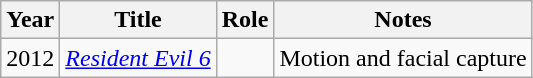<table class="wikitable sortable">
<tr>
<th>Year</th>
<th>Title</th>
<th>Role</th>
<th class="unsortable">Notes</th>
</tr>
<tr>
<td>2012</td>
<td><em><a href='#'>Resident Evil 6</a></em></td>
<td></td>
<td>Motion and facial capture</td>
</tr>
</table>
